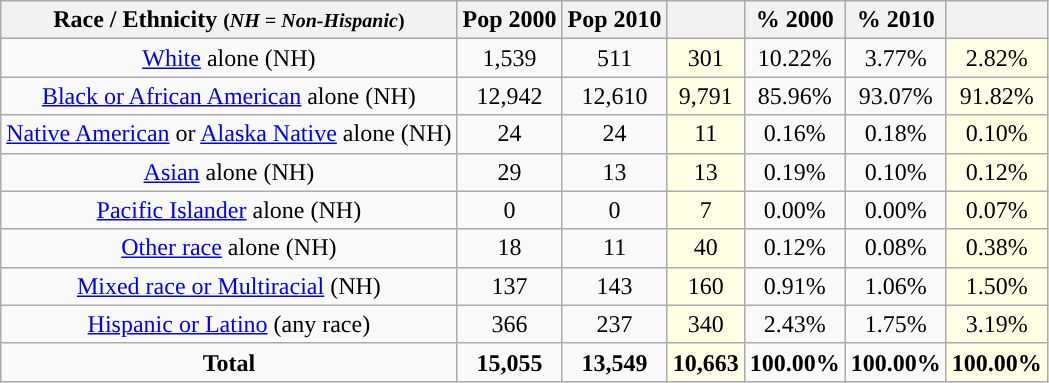<table class="wikitable" style="text-align:center;">
<tr>
<th>Race / Ethnicity <small>(<em>NH = Non-Hispanic</em>)</small></th>
<th>Pop 2000</th>
<th>Pop 2010</th>
<th></th>
<th>% 2000</th>
<th>% 2010</th>
<th></th>
</tr>
<tr>
<td><a href='#'>White</a> alone (NH)</td>
<td>1,539</td>
<td>511</td>
<td style='background: #ffffe6;'>301</td>
<td>10.22%</td>
<td>3.77%</td>
<td style='background: #ffffe6;'>2.82%</td>
</tr>
<tr>
<td><a href='#'>Black or African American</a> alone (NH)</td>
<td>12,942</td>
<td>12,610</td>
<td style='background: #ffffe6;'>9,791</td>
<td>85.96%</td>
<td>93.07%</td>
<td style='background: #ffffe6;'>91.82%</td>
</tr>
<tr>
<td><a href='#'>Native American</a> or <a href='#'>Alaska Native</a> alone (NH)</td>
<td>24</td>
<td>24</td>
<td style='background: #ffffe6;'>11</td>
<td>0.16%</td>
<td>0.18%</td>
<td style='background: #ffffe6;'>0.10%</td>
</tr>
<tr>
<td><a href='#'>Asian</a> alone (NH)</td>
<td>29</td>
<td>13</td>
<td style='background: #ffffe6;'>13</td>
<td>0.19%</td>
<td>0.10%</td>
<td style='background: #ffffe6;'>0.12%</td>
</tr>
<tr>
<td><a href='#'>Pacific Islander</a> alone (NH)</td>
<td>0</td>
<td>0</td>
<td style='background: #ffffe6;'>7</td>
<td>0.00%</td>
<td>0.00%</td>
<td style='background: #ffffe6;'>0.07%</td>
</tr>
<tr>
<td><a href='#'>Other race</a> alone (NH)</td>
<td>18</td>
<td>11</td>
<td style='background: #ffffe6;'>40</td>
<td>0.12%</td>
<td>0.08%</td>
<td style='background: #ffffe6;'>0.38%</td>
</tr>
<tr>
<td><a href='#'>Mixed race or Multiracial</a> (NH)</td>
<td>137</td>
<td>143</td>
<td style='background: #ffffe6;'>160</td>
<td>0.91%</td>
<td>1.06%</td>
<td style='background: #ffffe6;'>1.50%</td>
</tr>
<tr>
<td><a href='#'>Hispanic or Latino</a> (any race)</td>
<td>366</td>
<td>237</td>
<td style='background: #ffffe6;'>340</td>
<td>2.43%</td>
<td>1.75%</td>
<td style='background: #ffffe6;'>3.19%</td>
</tr>
<tr>
<td><strong>Total</strong></td>
<td><strong>15,055</strong></td>
<td><strong>13,549</strong></td>
<td style='background: #ffffe6;'><strong>10,663</strong></td>
<td><strong>100.00%</strong></td>
<td><strong>100.00%</strong></td>
<td style='background: #ffffe6;'><strong>100.00%</strong></td>
</tr>
</table>
